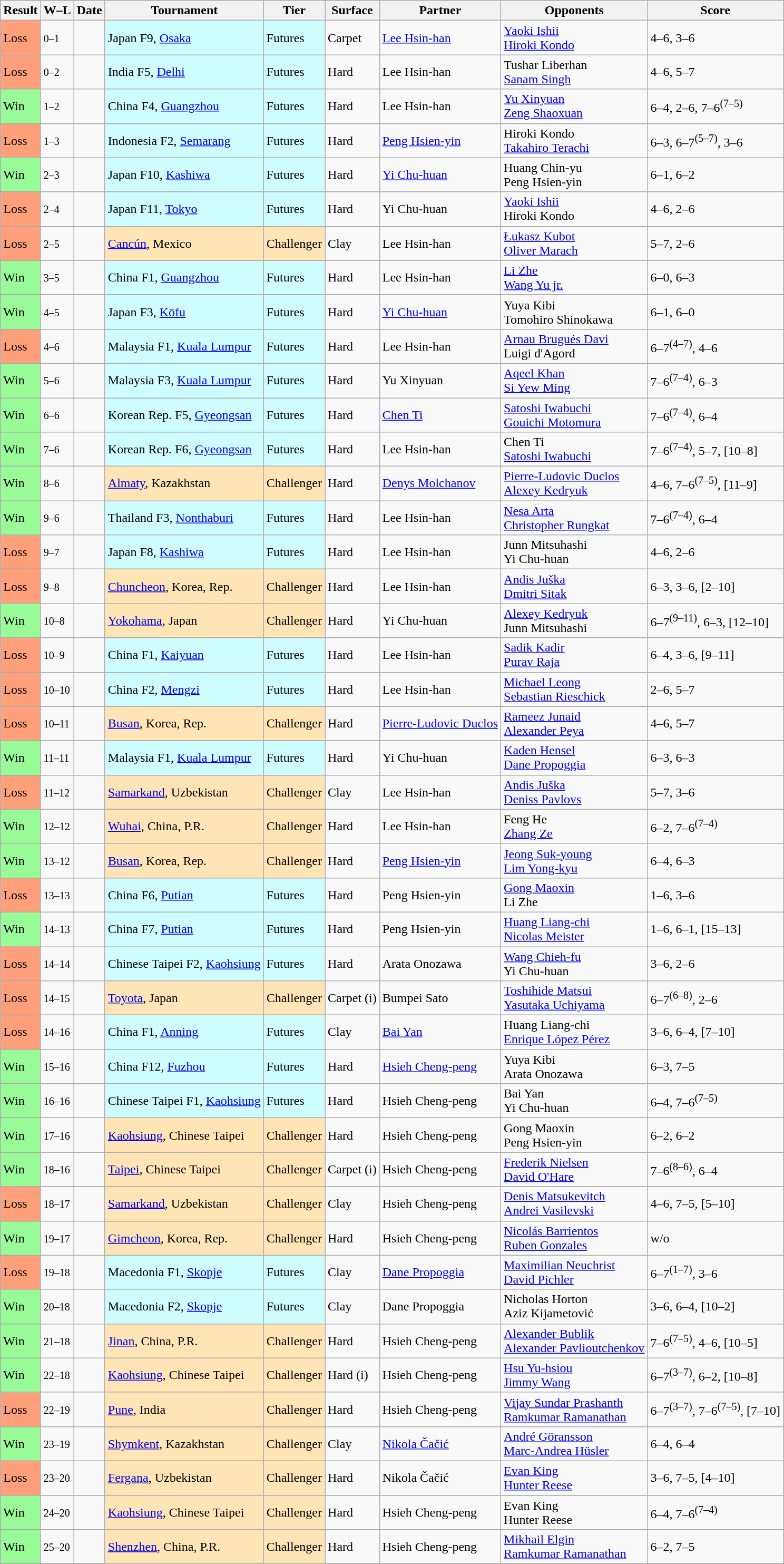<table class="sortable wikitable">
<tr>
<th>Result</th>
<th class="unsortable">W–L</th>
<th>Date</th>
<th>Tournament</th>
<th>Tier</th>
<th>Surface</th>
<th>Partner</th>
<th>Opponents</th>
<th class="unsortable">Score</th>
</tr>
<tr>
<td bgcolor=FFA07A>Loss</td>
<td><small>0–1</small></td>
<td></td>
<td style="background:#cffcff;">Japan F9, <a href='#'>Osaka</a></td>
<td style="background:#cffcff;">Futures</td>
<td>Carpet</td>
<td> <a href='#'>Lee Hsin-han</a></td>
<td> <a href='#'>Yaoki Ishii</a><br> <a href='#'>Hiroki Kondo</a></td>
<td>4–6, 3–6</td>
</tr>
<tr>
<td bgcolor=FFA07A>Loss</td>
<td><small>0–2</small></td>
<td></td>
<td style="background:#cffcff;">India F5, <a href='#'>Delhi</a></td>
<td style="background:#cffcff;">Futures</td>
<td>Hard</td>
<td> Lee Hsin-han</td>
<td> Tushar Liberhan<br> <a href='#'>Sanam Singh</a></td>
<td>4–6, 5–7</td>
</tr>
<tr>
<td bgcolor=98FB98>Win</td>
<td><small>1–2</small></td>
<td></td>
<td style="background:#cffcff;">China F4, <a href='#'>Guangzhou</a></td>
<td style="background:#cffcff;">Futures</td>
<td>Hard</td>
<td> Lee Hsin-han</td>
<td> <a href='#'>Yu Xinyuan</a><br> <a href='#'>Zeng Shaoxuan</a></td>
<td>6–4, 2–6, 7–6<sup>(7–5)</sup></td>
</tr>
<tr>
<td bgcolor=FFA07A>Loss</td>
<td><small>1–3</small></td>
<td></td>
<td style="background:#cffcff;">Indonesia F2, <a href='#'>Semarang</a></td>
<td style="background:#cffcff;">Futures</td>
<td>Hard</td>
<td> <a href='#'>Peng Hsien-yin</a></td>
<td> Hiroki Kondo<br> <a href='#'>Takahiro Terachi</a></td>
<td>6–3, 6–7<sup>(5–7)</sup>, 3–6</td>
</tr>
<tr>
<td bgcolor=98FB98>Win</td>
<td><small>2–3</small></td>
<td></td>
<td style="background:#cffcff;">Japan F10, <a href='#'>Kashiwa</a></td>
<td style="background:#cffcff;">Futures</td>
<td>Hard</td>
<td> <a href='#'>Yi Chu-huan</a></td>
<td> Huang Chin-yu<br> Peng Hsien-yin</td>
<td>6–1, 6–2</td>
</tr>
<tr>
<td bgcolor=FFA07A>Loss</td>
<td><small>2–4</small></td>
<td></td>
<td style="background:#cffcff;">Japan F11, <a href='#'>Tokyo</a></td>
<td style="background:#cffcff;">Futures</td>
<td>Hard</td>
<td> Yi Chu-huan</td>
<td> <a href='#'>Yaoki Ishii</a><br> Hiroki Kondo</td>
<td>4–6, 2–6</td>
</tr>
<tr>
<td bgcolor=FFA07A>Loss</td>
<td><small>2–5</small></td>
<td></td>
<td style="background:moccasin;"><a href='#'>Cancún</a>, Mexico</td>
<td style="background:moccasin;">Challenger</td>
<td>Clay</td>
<td> Lee Hsin-han</td>
<td> <a href='#'>Łukasz Kubot</a><br> <a href='#'>Oliver Marach</a></td>
<td>5–7, 2–6</td>
</tr>
<tr>
<td bgcolor=98FB98>Win</td>
<td><small>3–5</small></td>
<td></td>
<td style="background:#cffcff;">China F1, <a href='#'>Guangzhou</a></td>
<td style="background:#cffcff;">Futures</td>
<td>Hard</td>
<td> Lee Hsin-han</td>
<td> <a href='#'>Li Zhe</a><br> <a href='#'>Wang Yu jr.</a></td>
<td>6–0, 6–3</td>
</tr>
<tr>
<td bgcolor=98FB98>Win</td>
<td><small>4–5</small></td>
<td></td>
<td style="background:#cffcff;">Japan F3, <a href='#'>Kōfu</a></td>
<td style="background:#cffcff;">Futures</td>
<td>Hard</td>
<td> <a href='#'>Yi Chu-huan</a></td>
<td> Yuya Kibi<br> Tomohiro Shinokawa</td>
<td>6–1, 6–0</td>
</tr>
<tr>
<td bgcolor=FFA07A>Loss</td>
<td><small>4–6</small></td>
<td></td>
<td style="background:#cffcff;">Malaysia F1, <a href='#'>Kuala Lumpur</a></td>
<td style="background:#cffcff;">Futures</td>
<td>Hard</td>
<td> Lee Hsin-han</td>
<td> <a href='#'>Arnau Brugués Davi</a><br> Luigi d'Agord</td>
<td>6–7<sup>(4–7)</sup>, 4–6</td>
</tr>
<tr>
<td bgcolor=98fb98>Win</td>
<td><small>5–6</small></td>
<td></td>
<td style="background:#cffcff;">Malaysia F3, <a href='#'>Kuala Lumpur</a></td>
<td style="background:#cffcff;">Futures</td>
<td>Hard</td>
<td> Yu Xinyuan</td>
<td> <a href='#'>Aqeel Khan</a><br> <a href='#'>Si Yew Ming</a></td>
<td>7–6<sup>(7–4)</sup>, 6–3</td>
</tr>
<tr>
<td bgcolor=98fb98>Win</td>
<td><small>6–6</small></td>
<td></td>
<td style="background:#cffcff;">Korean Rep. F5, <a href='#'>Gyeongsan</a></td>
<td style="background:#cffcff;">Futures</td>
<td>Hard</td>
<td> <a href='#'>Chen Ti</a></td>
<td> <a href='#'>Satoshi Iwabuchi</a><br> <a href='#'>Gouichi Motomura</a></td>
<td>7–6<sup>(7–4)</sup>, 6–4</td>
</tr>
<tr>
<td bgcolor=98fb98>Win</td>
<td><small>7–6</small></td>
<td></td>
<td style="background:#cffcff;">Korean Rep. F6, <a href='#'>Gyeongsan</a></td>
<td style="background:#cffcff;">Futures</td>
<td>Hard</td>
<td> Lee Hsin-han</td>
<td> Chen Ti<br> <a href='#'>Satoshi Iwabuchi</a></td>
<td>7–6<sup>(7–4)</sup>, 5–7, [10–8]</td>
</tr>
<tr>
<td bgcolor=98fb98>Win</td>
<td><small>8–6</small></td>
<td><a href='#'></a></td>
<td style="background:moccasin;"><a href='#'>Almaty</a>, Kazakhstan</td>
<td style="background:moccasin;">Challenger</td>
<td>Hard</td>
<td> <a href='#'>Denys Molchanov</a></td>
<td> <a href='#'>Pierre-Ludovic Duclos</a><br> <a href='#'>Alexey Kedryuk</a></td>
<td>4–6, 7–6<sup>(7–5)</sup>, [11–9]</td>
</tr>
<tr>
<td bgcolor=98fb98>Win</td>
<td><small>9–6</small></td>
<td></td>
<td style="background:#cffcff;">Thailand F3, <a href='#'>Nonthaburi</a></td>
<td style="background:#cffcff;">Futures</td>
<td>Hard</td>
<td> Lee Hsin-han</td>
<td> <a href='#'>Nesa Arta</a><br> <a href='#'>Christopher Rungkat</a></td>
<td>7–6<sup>(7–4)</sup>, 6–4</td>
</tr>
<tr>
<td bgcolor=FFA07A>Loss</td>
<td><small>9–7</small></td>
<td></td>
<td style="background:#cffcff;">Japan F8, <a href='#'>Kashiwa</a></td>
<td style="background:#cffcff;">Futures</td>
<td>Hard</td>
<td> Lee Hsin-han</td>
<td> Junn Mitsuhashi<br> Yi Chu-huan</td>
<td>4–6, 2–6</td>
</tr>
<tr>
<td bgcolor=FFA07A>Loss</td>
<td><small>9–8</small></td>
<td><a href='#'></a></td>
<td style="background:moccasin;"><a href='#'>Chuncheon</a>, Korea, Rep.</td>
<td style="background:moccasin;">Challenger</td>
<td>Hard</td>
<td> Lee Hsin-han</td>
<td> <a href='#'>Andis Juška</a><br> <a href='#'>Dmitri Sitak</a></td>
<td>6–3, 3–6, [2–10]</td>
</tr>
<tr>
<td bgcolor=98fb98>Win</td>
<td><small>10–8</small></td>
<td><a href='#'></a></td>
<td style="background:moccasin;"><a href='#'>Yokohama</a>, Japan</td>
<td style="background:moccasin;">Challenger</td>
<td>Hard</td>
<td> Yi Chu-huan</td>
<td> <a href='#'>Alexey Kedryuk</a><br> Junn Mitsuhashi</td>
<td>6–7<sup>(9–11)</sup>, 6–3, [12–10]</td>
</tr>
<tr>
<td bgcolor=FFA07A>Loss</td>
<td><small>10–9</small></td>
<td></td>
<td style="background:#cffcff;">China F1, <a href='#'>Kaiyuan</a></td>
<td style="background:#cffcff;">Futures</td>
<td>Hard</td>
<td> Lee Hsin-han</td>
<td> <a href='#'>Sadik Kadir</a><br> <a href='#'>Purav Raja</a></td>
<td>6–4, 3–6, [9–11]</td>
</tr>
<tr>
<td bgcolor=FFA07A>Loss</td>
<td><small>10–10</small></td>
<td></td>
<td style="background:#cffcff;">China F2, <a href='#'>Mengzi</a></td>
<td style="background:#cffcff;">Futures</td>
<td>Hard</td>
<td> Lee Hsin-han</td>
<td> <a href='#'>Michael Leong</a><br> <a href='#'>Sebastian Rieschick</a></td>
<td>2–6, 5–7</td>
</tr>
<tr>
<td bgcolor=FFA07A>Loss</td>
<td><small>10–11</small></td>
<td><a href='#'></a></td>
<td style="background:moccasin;"><a href='#'>Busan</a>, Korea, Rep.</td>
<td style="background:moccasin;">Challenger</td>
<td>Hard</td>
<td> <a href='#'>Pierre-Ludovic Duclos</a></td>
<td> <a href='#'>Rameez Junaid</a><br> <a href='#'>Alexander Peya</a></td>
<td>4–6, 5–7</td>
</tr>
<tr>
<td bgcolor=98fb98>Win</td>
<td><small>11–11</small></td>
<td></td>
<td style="background:#cffcff;">Malaysia F1, <a href='#'>Kuala Lumpur</a></td>
<td style="background:#cffcff;">Futures</td>
<td>Hard</td>
<td> Yi Chu-huan</td>
<td> <a href='#'>Kaden Hensel</a><br> <a href='#'>Dane Propoggia</a></td>
<td>6–3, 6–3</td>
</tr>
<tr>
<td bgcolor=FFA07A>Loss</td>
<td><small>11–12</small></td>
<td><a href='#'></a></td>
<td style="background:moccasin;"><a href='#'>Samarkand</a>, Uzbekistan</td>
<td style="background:moccasin;">Challenger</td>
<td>Clay</td>
<td> Lee Hsin-han</td>
<td> <a href='#'>Andis Juška</a><br> <a href='#'>Deniss Pavlovs</a></td>
<td>5–7, 3–6</td>
</tr>
<tr>
<td bgcolor=98fb98>Win</td>
<td><small>12–12</small></td>
<td><a href='#'></a></td>
<td style="background:moccasin;"><a href='#'>Wuhai</a>, China, P.R.</td>
<td style="background:moccasin;">Challenger</td>
<td>Hard</td>
<td> Lee Hsin-han</td>
<td> Feng He<br> <a href='#'>Zhang Ze</a></td>
<td>6–2, 7–6<sup>(7–4)</sup></td>
</tr>
<tr>
<td bgcolor=98fb98>Win</td>
<td><small>13–12</small></td>
<td><a href='#'></a></td>
<td style="background:moccasin;"><a href='#'>Busan</a>, Korea, Rep.</td>
<td style="background:moccasin;">Challenger</td>
<td>Hard</td>
<td> <a href='#'>Peng Hsien-yin</a></td>
<td> <a href='#'>Jeong Suk-young</a><br> <a href='#'>Lim Yong-kyu</a></td>
<td>6–4, 6–3</td>
</tr>
<tr>
<td bgcolor=FFA07A>Loss</td>
<td><small>13–13</small></td>
<td></td>
<td style="background:#cffcff;">China F6, <a href='#'>Putian</a></td>
<td style="background:#cffcff;">Futures</td>
<td>Hard</td>
<td> Peng Hsien-yin</td>
<td> <a href='#'>Gong Maoxin</a><br> Li Zhe</td>
<td>1–6, 3–6</td>
</tr>
<tr>
<td bgcolor=98fb98>Win</td>
<td><small>14–13</small></td>
<td></td>
<td style="background:#cffcff;">China F7, <a href='#'>Putian</a></td>
<td style="background:#cffcff;">Futures</td>
<td>Hard</td>
<td> Peng Hsien-yin</td>
<td> <a href='#'>Huang Liang-chi</a><br> <a href='#'>Nicolas Meister</a></td>
<td>1–6, 6–1, [15–13]</td>
</tr>
<tr>
<td bgcolor=FFA07A>Loss</td>
<td><small>14–14</small></td>
<td></td>
<td style="background:#cffcff;">Chinese Taipei F2, <a href='#'>Kaohsiung</a></td>
<td style="background:#cffcff;">Futures</td>
<td>Hard</td>
<td> Arata Onozawa</td>
<td> <a href='#'>Wang Chieh-fu</a><br> Yi Chu-huan</td>
<td>3–6, 2–6</td>
</tr>
<tr>
<td bgcolor=FFA07A>Loss</td>
<td><small>14–15</small></td>
<td><a href='#'></a></td>
<td style="background:moccasin;"><a href='#'>Toyota</a>, Japan</td>
<td style="background:moccasin;">Challenger</td>
<td>Carpet (i)</td>
<td> Bumpei Sato</td>
<td> <a href='#'>Toshihide Matsui</a><br> <a href='#'>Yasutaka Uchiyama</a></td>
<td>6–7<sup>(6–8)</sup>, 2–6</td>
</tr>
<tr>
<td bgcolor=FFA07A>Loss</td>
<td><small>14–16</small></td>
<td></td>
<td style="background:#cffcff;">China F1, <a href='#'>Anning</a></td>
<td style="background:#cffcff;">Futures</td>
<td>Clay</td>
<td> <a href='#'>Bai Yan</a></td>
<td> Huang Liang-chi<br> <a href='#'>Enrique López Pérez</a></td>
<td>3–6, 6–4, [7–10]</td>
</tr>
<tr>
<td bgcolor=98fb98>Win</td>
<td><small>15–16</small></td>
<td></td>
<td style="background:#cffcff;">China F12, <a href='#'>Fuzhou</a></td>
<td style="background:#cffcff;">Futures</td>
<td>Hard</td>
<td> <a href='#'>Hsieh Cheng-peng</a></td>
<td> Yuya Kibi<br> Arata Onozawa</td>
<td>6–3, 7–5</td>
</tr>
<tr>
<td bgcolor=98fb98>Win</td>
<td><small>16–16</small></td>
<td></td>
<td style="background:#cffcff;">Chinese Taipei F1, <a href='#'>Kaohsiung</a></td>
<td style="background:#cffcff;">Futures</td>
<td>Hard</td>
<td> Hsieh Cheng-peng</td>
<td> Bai Yan<br> Yi Chu-huan</td>
<td>6–4, 7–6<sup>(7–5)</sup></td>
</tr>
<tr>
<td bgcolor=98fb98>Win</td>
<td><small>17–16</small></td>
<td><a href='#'></a></td>
<td style="background:moccasin;"><a href='#'>Kaohsiung</a>, Chinese Taipei</td>
<td style="background:moccasin;">Challenger</td>
<td>Hard</td>
<td> Hsieh Cheng-peng</td>
<td> Gong Maoxin<br> Peng Hsien-yin</td>
<td>6–2, 6–2</td>
</tr>
<tr>
<td bgcolor=98fb98>Win</td>
<td><small>18–16</small></td>
<td><a href='#'></a></td>
<td style="background:moccasin;"><a href='#'>Taipei</a>, Chinese Taipei</td>
<td style="background:moccasin;">Challenger</td>
<td>Carpet (i)</td>
<td> Hsieh Cheng-peng</td>
<td> <a href='#'>Frederik Nielsen</a><br> <a href='#'>David O'Hare</a></td>
<td>7–6<sup>(8–6)</sup>, 6–4</td>
</tr>
<tr>
<td bgcolor=FFA07A>Loss</td>
<td><small>18–17</small></td>
<td><a href='#'></a></td>
<td style="background:moccasin;"><a href='#'>Samarkand</a>, Uzbekistan</td>
<td style="background:moccasin;">Challenger</td>
<td>Clay</td>
<td> Hsieh Cheng-peng</td>
<td> <a href='#'>Denis Matsukevitch</a><br> <a href='#'>Andrei Vasilevski</a></td>
<td>4–6, 7–5, [5–10]</td>
</tr>
<tr>
<td bgcolor=98fb98>Win</td>
<td><small>19–17</small></td>
<td><a href='#'></a></td>
<td style="background:moccasin;"><a href='#'>Gimcheon</a>, Korea, Rep.</td>
<td style="background:moccasin;">Challenger</td>
<td>Hard</td>
<td> Hsieh Cheng-peng</td>
<td> <a href='#'>Nicolás Barrientos</a><br> <a href='#'>Ruben Gonzales</a></td>
<td>w/o</td>
</tr>
<tr>
<td bgcolor=FFA07A>Loss</td>
<td><small>19–18</small></td>
<td></td>
<td style="background:#cffcff;">Macedonia F1, <a href='#'>Skopje</a></td>
<td style="background:#cffcff;">Futures</td>
<td>Clay</td>
<td> <a href='#'>Dane Propoggia</a></td>
<td> <a href='#'>Maximilian Neuchrist</a><br> <a href='#'>David Pichler</a></td>
<td>6–7<sup>(1–7)</sup>, 3–6</td>
</tr>
<tr>
<td bgcolor=98fb98>Win</td>
<td><small>20–18</small></td>
<td></td>
<td style="background:#cffcff;">Macedonia F2, <a href='#'>Skopje</a></td>
<td style="background:#cffcff;">Futures</td>
<td>Clay</td>
<td> Dane Propoggia</td>
<td> Nicholas Horton<br> Aziz Kijametović</td>
<td>3–6, 6–4, [10–2]</td>
</tr>
<tr>
<td bgcolor=98fb98>Win</td>
<td><small>21–18</small></td>
<td><a href='#'></a></td>
<td style="background:moccasin;"><a href='#'>Jinan</a>, China, P.R.</td>
<td style="background:moccasin;">Challenger</td>
<td>Hard</td>
<td> Hsieh Cheng-peng</td>
<td> <a href='#'>Alexander Bublik</a><br> <a href='#'>Alexander Pavlioutchenkov</a></td>
<td>7–6<sup>(7–5)</sup>, 4–6, [10–5]</td>
</tr>
<tr>
<td bgcolor=98fb98>Win</td>
<td><small>22–18</small></td>
<td><a href='#'></a></td>
<td style="background:moccasin;"><a href='#'>Kaohsiung</a>, Chinese Taipei</td>
<td style="background:moccasin;">Challenger</td>
<td>Hard (i)</td>
<td> Hsieh Cheng-peng</td>
<td> <a href='#'>Hsu Yu-hsiou</a><br> <a href='#'>Jimmy Wang</a></td>
<td>6–7<sup>(3–7)</sup>, 6–2, [10–8]</td>
</tr>
<tr>
<td bgcolor=FFA07A>Loss</td>
<td><small>22–19</small></td>
<td><a href='#'></a></td>
<td style="background:moccasin;"><a href='#'>Pune</a>, India</td>
<td style="background:moccasin;">Challenger</td>
<td>Hard</td>
<td> Hsieh Cheng-peng</td>
<td> <a href='#'>Vijay Sundar Prashanth</a><br> <a href='#'>Ramkumar Ramanathan</a></td>
<td>6–7<sup>(3–7)</sup>, 7–6<sup>(7–5)</sup>, [7–10]</td>
</tr>
<tr>
<td bgcolor=98fb98>Win</td>
<td><small>23–19</small></td>
<td><a href='#'></a></td>
<td style="background:moccasin;"><a href='#'>Shymkent</a>, Kazakhstan</td>
<td style="background:moccasin;">Challenger</td>
<td>Clay</td>
<td> <a href='#'>Nikola Čačić</a></td>
<td> <a href='#'>André Göransson</a><br> <a href='#'>Marc-Andrea Hüsler</a></td>
<td>6–4, 6–4</td>
</tr>
<tr>
<td bgcolor=FFA07A>Loss</td>
<td><small>23–20</small></td>
<td><a href='#'></a></td>
<td style="background:moccasin;"><a href='#'>Fergana</a>, Uzbekistan</td>
<td style="background:moccasin;">Challenger</td>
<td>Hard</td>
<td> Nikola Čačić</td>
<td> <a href='#'>Evan King</a><br> <a href='#'>Hunter Reese</a></td>
<td>3–6, 7–5, [4–10]</td>
</tr>
<tr>
<td bgcolor=98fb98>Win</td>
<td><small>24–20</small></td>
<td><a href='#'></a></td>
<td style="background:moccasin;"><a href='#'>Kaohsiung</a>, Chinese Taipei</td>
<td style="background:moccasin;">Challenger</td>
<td>Hard</td>
<td> Hsieh Cheng-peng</td>
<td> Evan King<br> Hunter Reese</td>
<td>6–4, 7–6<sup>(7–4)</sup></td>
</tr>
<tr>
<td bgcolor=98FB98>Win</td>
<td><small>25–20</small></td>
<td><a href='#'></a></td>
<td style="background:moccasin;"><a href='#'>Shenzhen</a>, China, P.R.</td>
<td style="background:moccasin;">Challenger</td>
<td>Hard</td>
<td> Hsieh Cheng-peng</td>
<td> <a href='#'>Mikhail Elgin</a><br> <a href='#'>Ramkumar Ramanathan</a></td>
<td>6–2, 7–5</td>
</tr>
</table>
